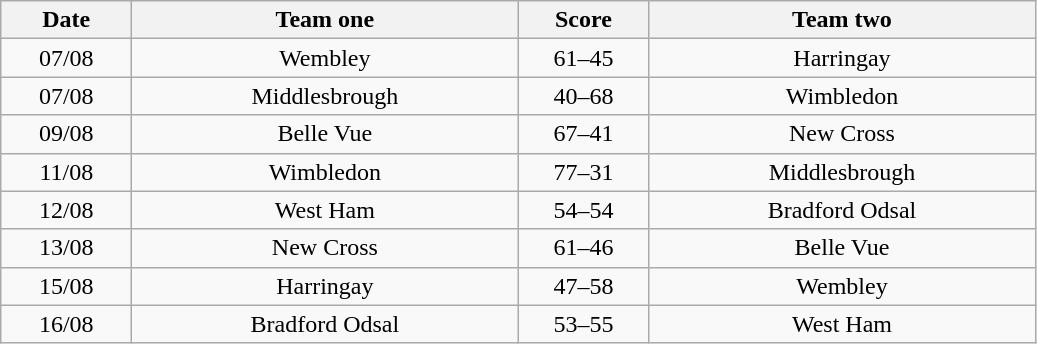<table class="wikitable" style="text-align: center">
<tr>
<th width=80>Date</th>
<th width=250>Team one</th>
<th width=80>Score</th>
<th width=250>Team two</th>
</tr>
<tr>
<td>07/08</td>
<td>Wembley</td>
<td>61–45</td>
<td>Harringay</td>
</tr>
<tr>
<td>07/08</td>
<td>Middlesbrough</td>
<td>40–68</td>
<td>Wimbledon</td>
</tr>
<tr>
<td>09/08</td>
<td>Belle Vue</td>
<td>67–41</td>
<td>New Cross</td>
</tr>
<tr>
<td>11/08</td>
<td>Wimbledon</td>
<td>77–31</td>
<td>Middlesbrough</td>
</tr>
<tr>
<td>12/08</td>
<td>West Ham</td>
<td>54–54</td>
<td>Bradford Odsal</td>
</tr>
<tr>
<td>13/08</td>
<td>New Cross</td>
<td>61–46</td>
<td>Belle Vue</td>
</tr>
<tr>
<td>15/08</td>
<td>Harringay</td>
<td>47–58</td>
<td>Wembley</td>
</tr>
<tr>
<td>16/08</td>
<td>Bradford Odsal</td>
<td>53–55</td>
<td>West Ham</td>
</tr>
</table>
